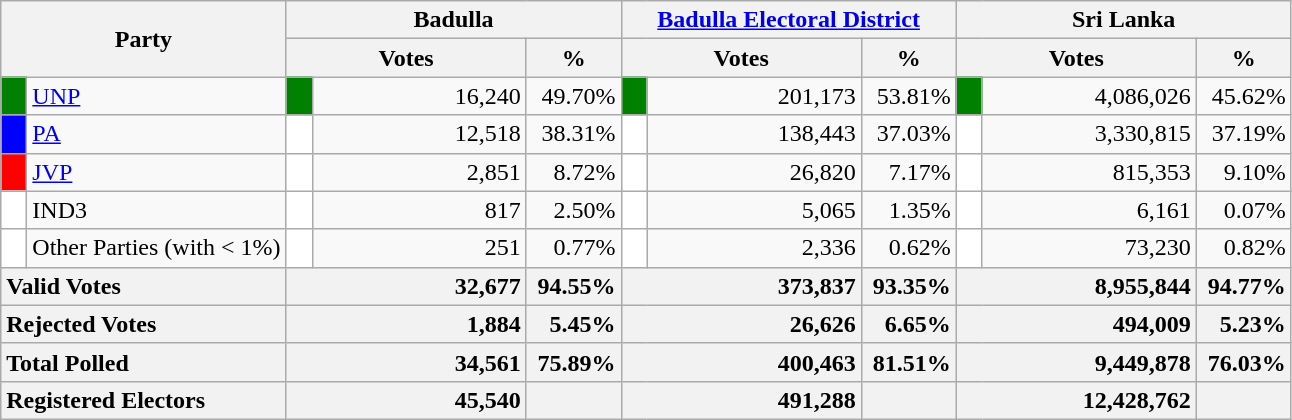<table class="wikitable">
<tr>
<th colspan="2" width="144px"rowspan="2">Party</th>
<th colspan="3" width="216px">Badulla</th>
<th colspan="3" width="216px"><a href='#'>Badulla Electoral District</a></th>
<th colspan="3" width="216px">Sri Lanka</th>
</tr>
<tr>
<th colspan="2" width="144px">Votes</th>
<th>%</th>
<th colspan="2" width="144px">Votes</th>
<th>%</th>
<th colspan="2" width="144px">Votes</th>
<th>%</th>
</tr>
<tr>
<td style="background-color:green;" width="10px"></td>
<td style="text-align:left;"><a href='#'>UNP</a></td>
<td style="background-color:green;" width="10px"></td>
<td style="text-align:right;">16,240</td>
<td style="text-align:right;">49.70%</td>
<td style="background-color:green;" width="10px"></td>
<td style="text-align:right;">201,173</td>
<td style="text-align:right;">53.81%</td>
<td style="background-color:green;" width="10px"></td>
<td style="text-align:right;">4,086,026</td>
<td style="text-align:right;">45.62%</td>
</tr>
<tr>
<td style="background-color:blue;" width="10px"></td>
<td style="text-align:left;"><a href='#'>PA</a></td>
<td style="background-color:white;" width="10px"></td>
<td style="text-align:right;">12,518</td>
<td style="text-align:right;">38.31%</td>
<td style="background-color:white;" width="10px"></td>
<td style="text-align:right;">138,443</td>
<td style="text-align:right;">37.03%</td>
<td style="background-color:white;" width="10px"></td>
<td style="text-align:right;">3,330,815</td>
<td style="text-align:right;">37.19%</td>
</tr>
<tr>
<td style="background-color:red;" width="10px"></td>
<td style="text-align:left;"><a href='#'>JVP</a></td>
<td style="background-color:white;" width="10px"></td>
<td style="text-align:right;">2,851</td>
<td style="text-align:right;">8.72%</td>
<td style="background-color:white;" width="10px"></td>
<td style="text-align:right;">26,820</td>
<td style="text-align:right;">7.17%</td>
<td style="background-color:white;" width="10px"></td>
<td style="text-align:right;">815,353</td>
<td style="text-align:right;">9.10%</td>
</tr>
<tr>
<td style="background-color:white;" width="10px"></td>
<td style="text-align:left;">IND3</td>
<td style="background-color:white;" width="10px"></td>
<td style="text-align:right;">817</td>
<td style="text-align:right;">2.50%</td>
<td style="background-color:white;" width="10px"></td>
<td style="text-align:right;">5,065</td>
<td style="text-align:right;">1.35%</td>
<td style="background-color:white;" width="10px"></td>
<td style="text-align:right;">6,161</td>
<td style="text-align:right;">0.07%</td>
</tr>
<tr>
<td style="background-color:white;" width="10px"></td>
<td style="text-align:left;">Other Parties (with < 1%)</td>
<td style="background-color:white;" width="10px"></td>
<td style="text-align:right;">251</td>
<td style="text-align:right;">0.77%</td>
<td style="background-color:white;" width="10px"></td>
<td style="text-align:right;">2,336</td>
<td style="text-align:right;">0.62%</td>
<td style="background-color:white;" width="10px"></td>
<td style="text-align:right;">73,230</td>
<td style="text-align:right;">0.82%</td>
</tr>
<tr>
<th colspan="2" width="144px"style="text-align:left;">Valid Votes</th>
<th style="text-align:right;"colspan="2" width="144px">32,677</th>
<th style="text-align:right;">94.55%</th>
<th style="text-align:right;"colspan="2" width="144px">373,837</th>
<th style="text-align:right;">93.35%</th>
<th style="text-align:right;"colspan="2" width="144px">8,955,844</th>
<th style="text-align:right;">94.77%</th>
</tr>
<tr>
<th colspan="2" width="144px"style="text-align:left;">Rejected Votes</th>
<th style="text-align:right;"colspan="2" width="144px">1,884</th>
<th style="text-align:right;">5.45%</th>
<th style="text-align:right;"colspan="2" width="144px">26,626</th>
<th style="text-align:right;">6.65%</th>
<th style="text-align:right;"colspan="2" width="144px">494,009</th>
<th style="text-align:right;">5.23%</th>
</tr>
<tr>
<th colspan="2" width="144px"style="text-align:left;">Total Polled</th>
<th style="text-align:right;"colspan="2" width="144px">34,561</th>
<th style="text-align:right;">75.89%</th>
<th style="text-align:right;"colspan="2" width="144px">400,463</th>
<th style="text-align:right;">81.51%</th>
<th style="text-align:right;"colspan="2" width="144px">9,449,878</th>
<th style="text-align:right;">76.03%</th>
</tr>
<tr>
<th colspan="2" width="144px"style="text-align:left;">Registered Electors</th>
<th style="text-align:right;"colspan="2" width="144px">45,540</th>
<th></th>
<th style="text-align:right;"colspan="2" width="144px">491,288</th>
<th></th>
<th style="text-align:right;"colspan="2" width="144px">12,428,762</th>
<th></th>
</tr>
</table>
